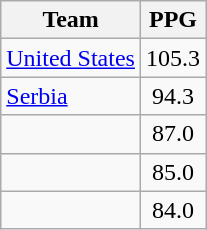<table class=wikitable>
<tr>
<th>Team</th>
<th>PPG</th>
</tr>
<tr>
<td> <a href='#'>United States</a></td>
<td align=center>105.3</td>
</tr>
<tr>
<td> <a href='#'>Serbia</a></td>
<td align=center>94.3</td>
</tr>
<tr>
<td></td>
<td align=center>87.0</td>
</tr>
<tr>
<td></td>
<td align=center>85.0</td>
</tr>
<tr>
<td></td>
<td align=center>84.0</td>
</tr>
</table>
